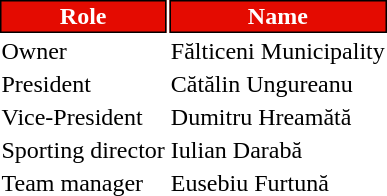<table class="toccolours">
<tr>
<th style="background:#e40b01;color:#FFFFFF;border:1px solid #000000;">Role</th>
<th style="background:#e40b01;color:#FFFFFF;border:1px solid #000000;">Name</th>
</tr>
<tr>
<td>Owner</td>
<td> Fălticeni Municipality</td>
</tr>
<tr>
<td>President</td>
<td> Cătălin Ungureanu</td>
</tr>
<tr>
<td>Vice-President</td>
<td> Dumitru Hreamătă</td>
</tr>
<tr>
<td>Sporting director</td>
<td> Iulian Darabă</td>
</tr>
<tr>
<td>Team manager</td>
<td> Eusebiu Furtună</td>
</tr>
</table>
